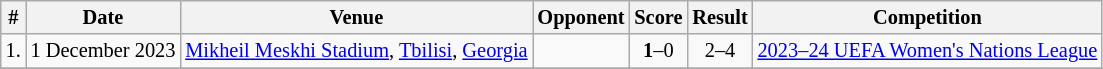<table class="wikitable" style="font-size:85%;">
<tr>
<th>#</th>
<th>Date</th>
<th>Venue</th>
<th>Opponent</th>
<th>Score</th>
<th>Result</th>
<th>Competition</th>
</tr>
<tr>
<td>1.</td>
<td>1 December 2023</td>
<td><a href='#'>Mikheil Meskhi Stadium</a>, <a href='#'>Tbilisi</a>, <a href='#'>Georgia</a></td>
<td></td>
<td align=center><strong>1</strong>–0</td>
<td align=center>2–4</td>
<td><a href='#'>2023–24 UEFA Women's Nations League</a></td>
</tr>
<tr>
</tr>
</table>
